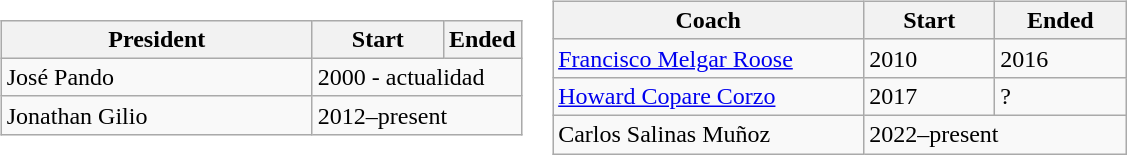<table>
<tr>
<td><br><table class="wikitable">
<tr>
<th width="200">President</th>
<th width="80">Start</th>
<th>Ended</th>
</tr>
<tr>
<td> José Pando</td>
<td colspan="2">2000 - actualidad</td>
</tr>
<tr>
<td> Jonathan Gilio</td>
<td colspan="2">2012–present</td>
</tr>
</table>
</td>
<td><br><table class="wikitable">
<tr>
<th width="200">Coach</th>
<th width="80">Start</th>
<th width="80">Ended</th>
</tr>
<tr>
<td> <a href='#'>Francisco Melgar Roose</a></td>
<td>2010</td>
<td>2016</td>
</tr>
<tr>
<td> <a href='#'>Howard Copare Corzo</a></td>
<td>2017</td>
<td>?</td>
</tr>
<tr>
<td> Carlos Salinas Muñoz</td>
<td colspan="2">2022–present</td>
</tr>
</table>
</td>
</tr>
</table>
